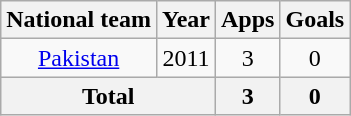<table class="wikitable" style="text-align:center">
<tr>
<th>National team</th>
<th>Year</th>
<th>Apps</th>
<th>Goals</th>
</tr>
<tr>
<td><a href='#'>Pakistan</a></td>
<td>2011</td>
<td>3</td>
<td>0</td>
</tr>
<tr>
<th colspan="2">Total</th>
<th>3</th>
<th>0</th>
</tr>
</table>
